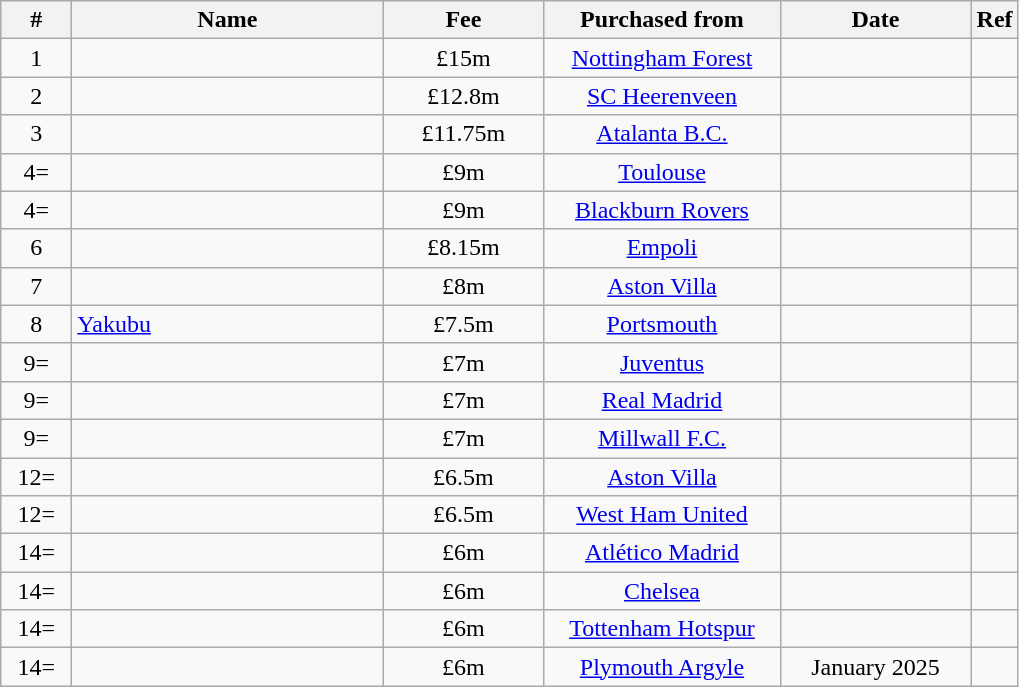<table class="wikitable sortable" style="text-align: center;">
<tr>
<th style="width:40px;">#</th>
<th style="width:200px;">Name</th>
<th style="width:100px;">Fee</th>
<th style="width:150px;">Purchased from</th>
<th style="width:120px;">Date</th>
<th style="width:20px;" class="unsortable">Ref</th>
</tr>
<tr>
<td>1</td>
<td style="text-align:left;"> </td>
<td>£15m</td>
<td> <a href='#'>Nottingham Forest</a></td>
<td></td>
<td></td>
</tr>
<tr>
<td>2</td>
<td style="text-align:left;"> </td>
<td>£12.8m</td>
<td> <a href='#'>SC Heerenveen</a></td>
<td></td>
<td></td>
</tr>
<tr>
<td>3</td>
<td style="text-align:left;"> </td>
<td>£11.75m</td>
<td> <a href='#'>Atalanta B.C.</a></td>
<td></td>
<td></td>
</tr>
<tr>
<td>4=</td>
<td style="text-align:left;"> </td>
<td>£9m</td>
<td> <a href='#'>Toulouse</a></td>
<td></td>
<td></td>
</tr>
<tr>
<td>4=</td>
<td style="text-align:left;"> </td>
<td>£9m</td>
<td> <a href='#'>Blackburn Rovers</a></td>
<td></td>
<td></td>
</tr>
<tr>
<td>6</td>
<td style="text-align:left;"> </td>
<td>£8.15m</td>
<td> <a href='#'>Empoli</a></td>
<td></td>
<td></td>
</tr>
<tr>
<td>7</td>
<td style="text-align:left;"> </td>
<td>£8m</td>
<td> <a href='#'>Aston Villa</a></td>
<td></td>
<td></td>
</tr>
<tr>
<td>8</td>
<td style="text-align:left;"> <a href='#'>Yakubu</a></td>
<td>£7.5m</td>
<td> <a href='#'>Portsmouth</a></td>
<td></td>
<td></td>
</tr>
<tr>
<td>9=</td>
<td style="text-align:left;"> </td>
<td>£7m</td>
<td> <a href='#'>Juventus</a></td>
<td></td>
<td></td>
</tr>
<tr>
<td>9=</td>
<td style="text-align:left;"> </td>
<td>£7m</td>
<td> <a href='#'>Real Madrid</a></td>
<td></td>
<td></td>
</tr>
<tr>
<td>9=</td>
<td style="text-align:left;"> </td>
<td>£7m</td>
<td> <a href='#'>Millwall F.C.</a></td>
<td></td>
<td></td>
</tr>
<tr>
<td>12=</td>
<td style="text-align:left;"> </td>
<td>£6.5m</td>
<td> <a href='#'>Aston Villa</a></td>
<td></td>
<td></td>
</tr>
<tr>
<td>12=</td>
<td style="text-align:left;"> </td>
<td>£6.5m</td>
<td> <a href='#'>West Ham United</a></td>
<td></td>
<td></td>
</tr>
<tr>
<td>14=</td>
<td style="text-align:left;"> </td>
<td>£6m</td>
<td> <a href='#'>Atlético Madrid</a></td>
<td></td>
<td></td>
</tr>
<tr>
<td>14=</td>
<td style="text-align:left;"> </td>
<td>£6m</td>
<td> <a href='#'>Chelsea</a></td>
<td></td>
<td></td>
</tr>
<tr>
<td>14=</td>
<td style="text-align:left;"> </td>
<td>£6m</td>
<td> <a href='#'>Tottenham Hotspur</a></td>
<td></td>
<td></td>
</tr>
<tr>
<td>14=</td>
<td style="text-align:left;"> </td>
<td>£6m</td>
<td> <a href='#'>Plymouth Argyle</a></td>
<td>January 2025</td>
<td></td>
</tr>
</table>
